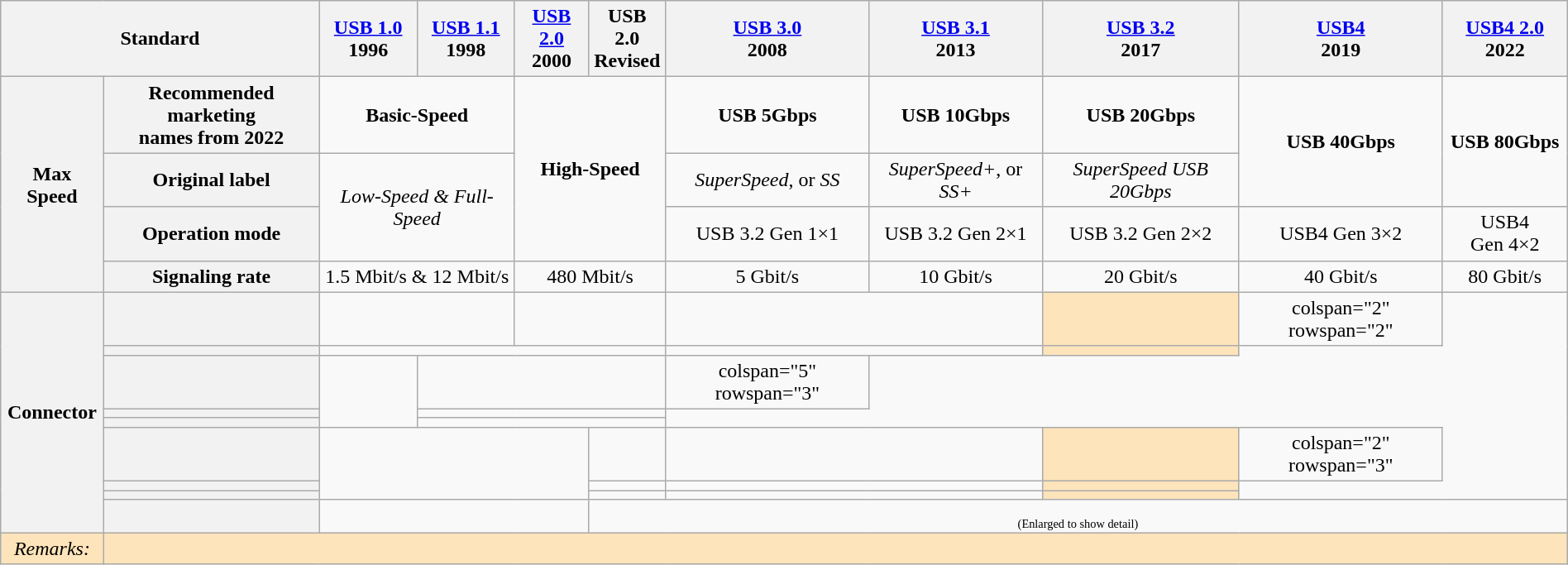<table class="wikitable mw-datatable" style="text-align:center; margin-left:auto; margin-right:auto;">
<tr>
<th colspan=2>Standard</th>
<th><a href='#'>USB 1.0</a><br>1996</th>
<th><a href='#'>USB 1.1</a><br>1998</th>
<th><a href='#'>USB 2.0</a><br>2000</th>
<th>USB 2.0<br>Revised</th>
<th><a href='#'>USB 3.0</a><br>2008</th>
<th><a href='#'>USB 3.1</a><br>2013</th>
<th><a href='#'>USB 3.2</a><br>2017</th>
<th><a href='#'>USB4</a><br>2019</th>
<th><a href='#'>USB4 2.0</a><br>2022</th>
</tr>
<tr>
<th rowspan="4">Max Speed</th>
<th>Recommended marketing<br>names from 2022</th>
<td colspan="2"><strong>Basic-Speed</strong></td>
<td rowspan="3" colspan="2"><strong>High-Speed</strong></td>
<td><strong>USB 5Gbps</strong></td>
<td><strong>USB 10Gbps</strong></td>
<td><strong>USB 20Gbps</strong></td>
<td rowspan="2"><strong>USB 40Gbps</strong></td>
<td rowspan="2"><strong>USB 80Gbps</strong></td>
</tr>
<tr>
<th>Original label</th>
<td rowspan="2" colspan="2"><em>Low-Speed & Full-Speed</em></td>
<td><em>SuperSpeed</em>, or <em>SS</em></td>
<td><em>SuperSpeed+</em>, or <em>SS+</em></td>
<td><em>SuperSpeed USB 20Gbps</em></td>
</tr>
<tr>
<th>Operation mode</th>
<td>USB 3.2 Gen 1×1</td>
<td>USB 3.2 Gen 2×1</td>
<td>USB 3.2 Gen 2×2</td>
<td>USB4 Gen 3×2</td>
<td>USB4 Gen 4×2</td>
</tr>
<tr>
<th>Signaling rate</th>
<td colspan="2">1.5 Mbit/s & 12 Mbit/s</td>
<td colspan="2">480 Mbit/s</td>
<td>5 Gbit/s</td>
<td>10 Gbit/s</td>
<td>20 Gbit/s</td>
<td>40 Gbit/s</td>
<td>80 Gbit/s</td>
</tr>
<tr>
<th rowspan="9">Connector</th>
<th></th>
<td colspan="2"></td>
<td colspan="2"></td>
<td colspan="2"></td>
<td style="background:#FEE4BA"></td>
<td>colspan="2" rowspan="2" </td>
</tr>
<tr>
<th></th>
<td colspan="4"></td>
<td colspan="2"></td>
<td style="background:#FEE4BA"></td>
</tr>
<tr>
<th></th>
<td rowspan="3"></td>
<td colspan="3"></td>
<td>colspan="5" rowspan="3" </td>
</tr>
<tr>
<th></th>
<td colspan="3"></td>
</tr>
<tr>
<th></th>
<td colspan="3"></td>
</tr>
<tr>
<th></th>
<td colspan="3" rowspan="3"> </td>
<td></td>
<td colspan="2"></td>
<td style="background:#FEE4BA"></td>
<td>colspan="2" rowspan="3" </td>
</tr>
<tr>
<th></th>
<td></td>
<td colspan="2"></td>
<td style="background:#FEE4BA"></td>
</tr>
<tr>
<th></th>
<td></td>
<td colspan="2"></td>
<td style="background:#FEE4BA"></td>
</tr>
<tr>
<th> </th>
<td colspan="3"></td>
<td colspan="6" style="font-size:60%"><br>(Enlarged to show detail)</td>
</tr>
<tr style="background:#FEE4BA">
<td><em>Remarks:</em></td>
<td scope=col colspan=10></td>
</tr>
</table>
